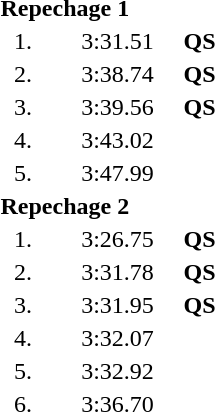<table style="text-align:center">
<tr>
<td colspan=4 align=left><strong>Repechage 1</strong></td>
</tr>
<tr>
<td width=30>1.</td>
<td align=left></td>
<td width=80>3:31.51</td>
<td><strong>QS</strong></td>
</tr>
<tr>
<td>2.</td>
<td align=left></td>
<td>3:38.74</td>
<td><strong>QS</strong></td>
</tr>
<tr>
<td>3.</td>
<td align=left></td>
<td>3:39.56</td>
<td><strong>QS</strong></td>
</tr>
<tr>
<td>4.</td>
<td align=left></td>
<td>3:43.02</td>
<td></td>
</tr>
<tr>
<td>5.</td>
<td align=left></td>
<td>3:47.99</td>
<td></td>
</tr>
<tr>
<td colspan=4 align=left><strong>Repechage 2</strong></td>
</tr>
<tr>
<td>1.</td>
<td align=left></td>
<td>3:26.75</td>
<td><strong>QS</strong></td>
</tr>
<tr>
<td>2.</td>
<td align=left></td>
<td>3:31.78</td>
<td><strong>QS</strong></td>
</tr>
<tr>
<td>3.</td>
<td align=left></td>
<td>3:31.95</td>
<td><strong>QS</strong></td>
</tr>
<tr>
<td>4.</td>
<td align=left></td>
<td>3:32.07</td>
<td></td>
</tr>
<tr>
<td>5.</td>
<td align=left></td>
<td>3:32.92</td>
<td></td>
</tr>
<tr>
<td>6.</td>
<td align=left></td>
<td>3:36.70</td>
<td></td>
</tr>
</table>
